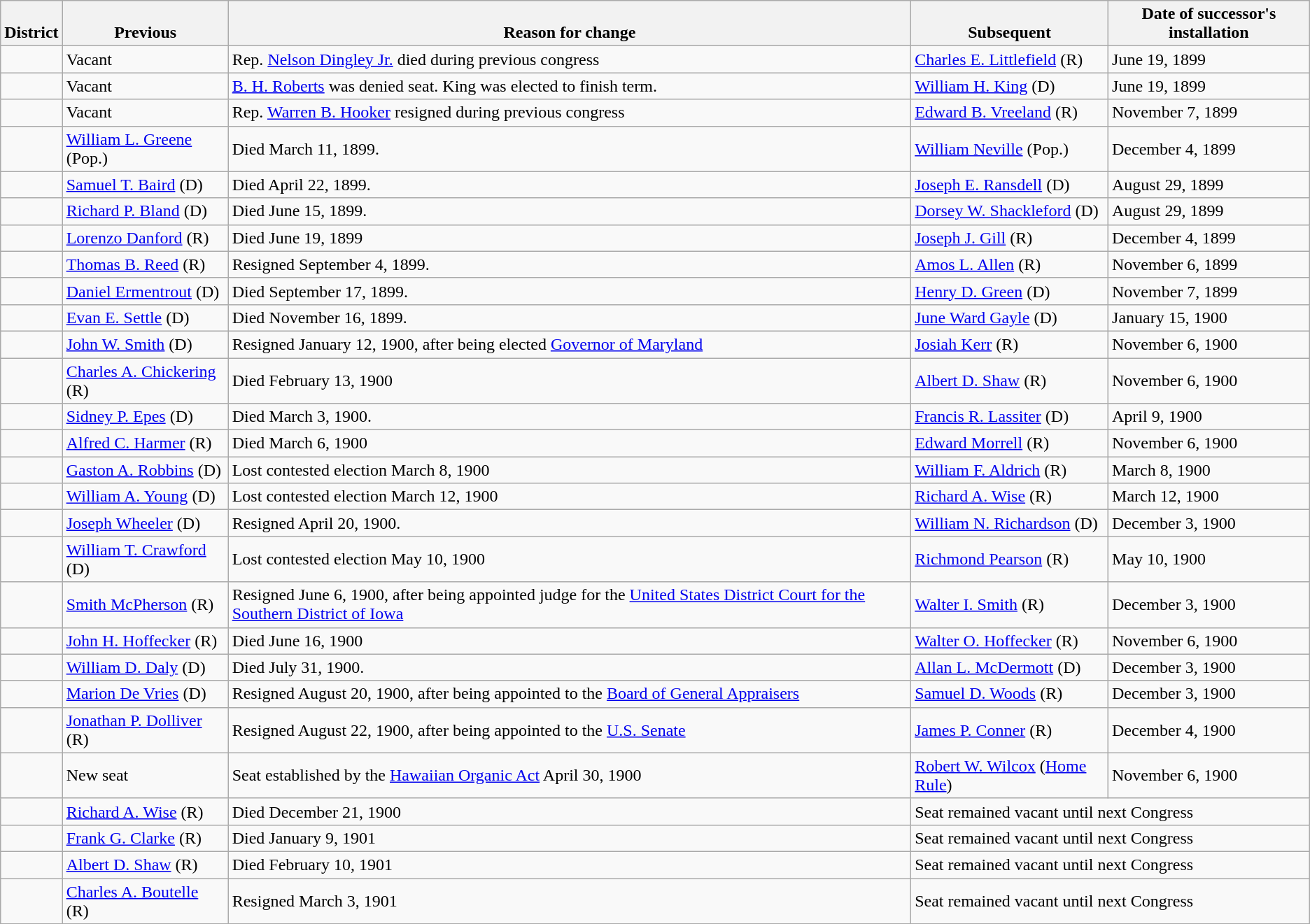<table class="wikitable sortable">
<tr valign=bottom>
<th>District</th>
<th>Previous</th>
<th>Reason for change</th>
<th>Subsequent</th>
<th>Date of successor's installation</th>
</tr>
<tr>
<td></td>
<td>Vacant</td>
<td>Rep. <a href='#'>Nelson Dingley Jr.</a> died during previous congress</td>
<td><a href='#'>Charles E. Littlefield</a> (R)</td>
<td>June 19, 1899</td>
</tr>
<tr>
<td></td>
<td>Vacant</td>
<td><a href='#'>B. H. Roberts</a> was denied seat. King was elected to finish term.</td>
<td><a href='#'>William H. King</a> (D)</td>
<td>June 19, 1899</td>
</tr>
<tr>
<td></td>
<td>Vacant</td>
<td>Rep. <a href='#'>Warren B. Hooker</a> resigned during previous congress</td>
<td><a href='#'>Edward B. Vreeland</a> (R)</td>
<td>November 7, 1899</td>
</tr>
<tr>
<td></td>
<td><a href='#'>William L. Greene</a> (Pop.)</td>
<td>Died March 11, 1899.</td>
<td><a href='#'>William Neville</a> (Pop.)</td>
<td>December 4, 1899</td>
</tr>
<tr>
<td></td>
<td><a href='#'>Samuel T. Baird</a> (D)</td>
<td>Died April 22, 1899.</td>
<td><a href='#'>Joseph E. Ransdell</a> (D)</td>
<td>August 29, 1899</td>
</tr>
<tr>
<td></td>
<td><a href='#'>Richard P. Bland</a> (D)</td>
<td>Died June 15, 1899.</td>
<td><a href='#'>Dorsey W. Shackleford</a> (D)</td>
<td>August 29, 1899</td>
</tr>
<tr>
<td></td>
<td><a href='#'>Lorenzo Danford</a> (R)</td>
<td>Died June 19, 1899</td>
<td><a href='#'>Joseph J. Gill</a> (R)</td>
<td>December 4, 1899</td>
</tr>
<tr>
<td></td>
<td><a href='#'>Thomas B. Reed</a> (R)</td>
<td>Resigned September 4, 1899.</td>
<td><a href='#'>Amos L. Allen</a> (R)</td>
<td>November 6, 1899</td>
</tr>
<tr>
<td></td>
<td><a href='#'>Daniel Ermentrout</a> (D)</td>
<td>Died September 17, 1899.</td>
<td><a href='#'>Henry D. Green</a> (D)</td>
<td>November 7, 1899</td>
</tr>
<tr>
<td></td>
<td><a href='#'>Evan E. Settle</a> (D)</td>
<td>Died November 16, 1899.</td>
<td><a href='#'>June Ward Gayle</a> (D)</td>
<td>January 15, 1900</td>
</tr>
<tr>
<td></td>
<td><a href='#'>John W. Smith</a> (D)</td>
<td>Resigned January 12, 1900, after being elected <a href='#'>Governor of Maryland</a></td>
<td><a href='#'>Josiah Kerr</a> (R)</td>
<td>November 6, 1900</td>
</tr>
<tr>
<td></td>
<td><a href='#'>Charles A. Chickering</a> (R)</td>
<td>Died February 13, 1900</td>
<td><a href='#'>Albert D. Shaw</a> (R)</td>
<td>November 6, 1900</td>
</tr>
<tr>
<td></td>
<td><a href='#'>Sidney P. Epes</a> (D)</td>
<td>Died March 3, 1900.</td>
<td><a href='#'>Francis R. Lassiter</a> (D)</td>
<td>April 9, 1900</td>
</tr>
<tr>
<td></td>
<td><a href='#'>Alfred C. Harmer</a> (R)</td>
<td>Died March 6, 1900</td>
<td><a href='#'>Edward Morrell</a> (R)</td>
<td>November 6, 1900</td>
</tr>
<tr>
<td></td>
<td><a href='#'>Gaston A. Robbins</a> (D)</td>
<td>Lost contested election March 8, 1900</td>
<td><a href='#'>William F. Aldrich</a> (R)</td>
<td>March 8, 1900</td>
</tr>
<tr>
<td></td>
<td><a href='#'>William A. Young</a> (D)</td>
<td>Lost contested election March 12, 1900</td>
<td><a href='#'>Richard A. Wise</a> (R)</td>
<td>March 12, 1900</td>
</tr>
<tr>
<td></td>
<td><a href='#'>Joseph Wheeler</a> (D)</td>
<td>Resigned April 20, 1900.</td>
<td><a href='#'>William N. Richardson</a> (D)</td>
<td>December 3, 1900</td>
</tr>
<tr>
<td></td>
<td><a href='#'>William T. Crawford</a> (D)</td>
<td>Lost contested election May 10, 1900</td>
<td><a href='#'>Richmond Pearson</a> (R)</td>
<td>May 10, 1900</td>
</tr>
<tr>
<td></td>
<td><a href='#'>Smith McPherson</a> (R)</td>
<td>Resigned June 6, 1900, after being appointed judge for the <a href='#'>United States District Court for the Southern District of Iowa</a></td>
<td><a href='#'>Walter I. Smith</a> (R)</td>
<td>December 3, 1900</td>
</tr>
<tr>
<td></td>
<td><a href='#'>John H. Hoffecker</a> (R)</td>
<td>Died June 16, 1900</td>
<td><a href='#'>Walter O. Hoffecker</a> (R)</td>
<td>November 6, 1900</td>
</tr>
<tr>
<td></td>
<td><a href='#'>William D. Daly</a> (D)</td>
<td>Died July 31, 1900.</td>
<td><a href='#'>Allan L. McDermott</a> (D)</td>
<td>December 3, 1900</td>
</tr>
<tr>
<td></td>
<td><a href='#'>Marion De Vries</a> (D)</td>
<td>Resigned August 20, 1900, after being appointed to the <a href='#'>Board of General Appraisers</a></td>
<td><a href='#'>Samuel D. Woods</a> (R)</td>
<td>December 3, 1900</td>
</tr>
<tr>
<td></td>
<td><a href='#'>Jonathan P. Dolliver</a> (R)</td>
<td>Resigned August 22, 1900, after being appointed to the <a href='#'>U.S. Senate</a></td>
<td><a href='#'>James P. Conner</a> (R)</td>
<td>December 4, 1900</td>
</tr>
<tr>
<td></td>
<td>New seat</td>
<td>Seat established by the <a href='#'>Hawaiian Organic Act</a> April 30, 1900</td>
<td><a href='#'>Robert W. Wilcox</a> (<a href='#'>Home Rule</a>)</td>
<td>November 6, 1900</td>
</tr>
<tr>
<td></td>
<td><a href='#'>Richard A. Wise</a> (R)</td>
<td>Died December 21, 1900</td>
<td colspan=2>Seat remained vacant until next Congress</td>
</tr>
<tr>
<td></td>
<td><a href='#'>Frank G. Clarke</a> (R)</td>
<td>Died January 9, 1901</td>
<td colspan=2>Seat remained vacant until next Congress</td>
</tr>
<tr>
<td></td>
<td><a href='#'>Albert D. Shaw</a> (R)</td>
<td>Died February 10, 1901</td>
<td colspan=2>Seat remained vacant until next Congress</td>
</tr>
<tr>
<td></td>
<td><a href='#'>Charles A. Boutelle</a> (R)</td>
<td>Resigned March 3, 1901</td>
<td colspan=2>Seat remained vacant until next Congress</td>
</tr>
</table>
